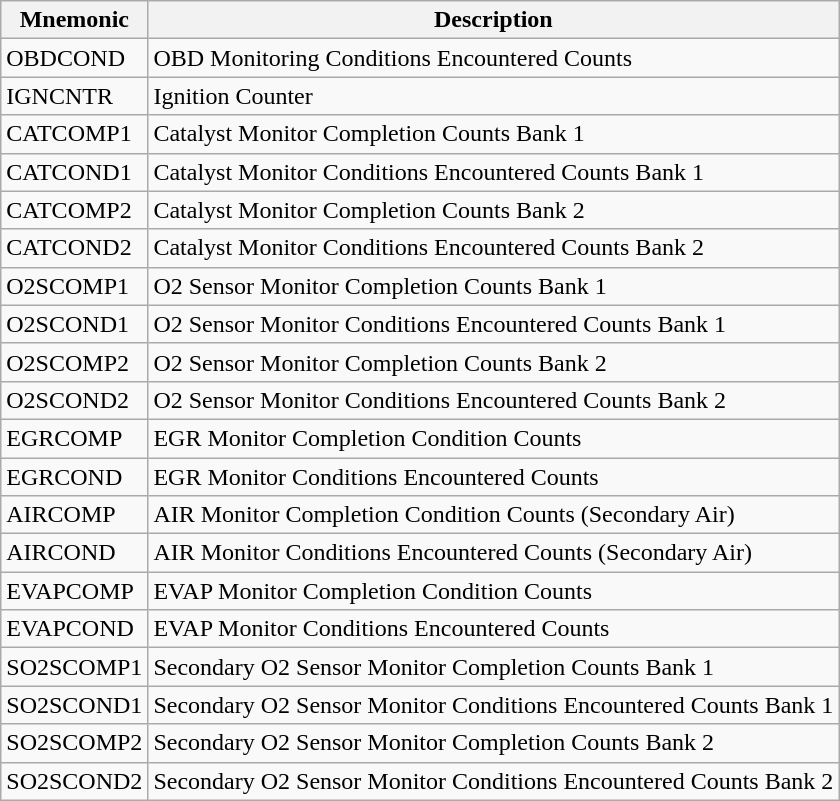<table class="wikitable">
<tr>
<th>Mnemonic</th>
<th>Description</th>
</tr>
<tr>
<td>OBDCOND</td>
<td>OBD Monitoring Conditions Encountered Counts</td>
</tr>
<tr>
<td>IGNCNTR</td>
<td>Ignition Counter</td>
</tr>
<tr>
<td>CATCOMP1</td>
<td>Catalyst Monitor Completion Counts Bank 1</td>
</tr>
<tr>
<td>CATCOND1</td>
<td>Catalyst Monitor Conditions Encountered Counts Bank 1</td>
</tr>
<tr>
<td>CATCOMP2</td>
<td>Catalyst Monitor Completion Counts Bank 2</td>
</tr>
<tr>
<td>CATCOND2</td>
<td>Catalyst Monitor Conditions Encountered Counts Bank 2</td>
</tr>
<tr>
<td>O2SCOMP1</td>
<td>O2 Sensor Monitor Completion Counts Bank 1</td>
</tr>
<tr>
<td>O2SCOND1</td>
<td>O2 Sensor Monitor Conditions Encountered Counts Bank 1</td>
</tr>
<tr>
<td>O2SCOMP2</td>
<td>O2 Sensor Monitor Completion Counts Bank 2</td>
</tr>
<tr>
<td>O2SCOND2</td>
<td>O2 Sensor Monitor Conditions Encountered Counts Bank 2</td>
</tr>
<tr>
<td>EGRCOMP</td>
<td>EGR Monitor Completion Condition Counts</td>
</tr>
<tr>
<td>EGRCOND</td>
<td>EGR Monitor Conditions Encountered Counts</td>
</tr>
<tr>
<td>AIRCOMP</td>
<td>AIR Monitor Completion Condition Counts (Secondary Air)</td>
</tr>
<tr>
<td>AIRCOND</td>
<td>AIR Monitor Conditions Encountered Counts (Secondary Air)</td>
</tr>
<tr>
<td>EVAPCOMP</td>
<td>EVAP Monitor Completion Condition Counts</td>
</tr>
<tr>
<td>EVAPCOND</td>
<td>EVAP Monitor Conditions Encountered Counts</td>
</tr>
<tr>
<td>SO2SCOMP1</td>
<td>Secondary O2 Sensor Monitor Completion Counts Bank 1</td>
</tr>
<tr>
<td>SO2SCOND1</td>
<td>Secondary O2 Sensor Monitor Conditions Encountered Counts Bank 1</td>
</tr>
<tr>
<td>SO2SCOMP2</td>
<td>Secondary O2 Sensor Monitor Completion Counts Bank 2</td>
</tr>
<tr>
<td>SO2SCOND2</td>
<td>Secondary O2 Sensor Monitor Conditions Encountered Counts Bank 2</td>
</tr>
</table>
